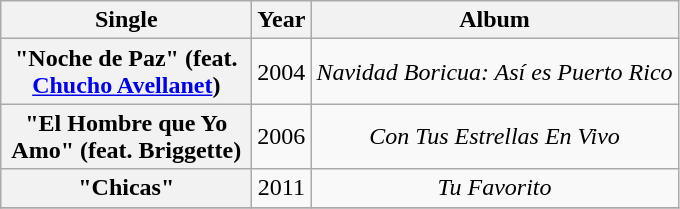<table class="wikitable plainrowheaders" style="text-align:center;" border="1">
<tr>
<th scope="colw" style="width:10em;">Single</th>
<th scope="col">Year</th>
<th scope="col">Album</th>
</tr>
<tr>
<th scope="row">"Noche de Paz" (feat. <a href='#'>Chucho Avellanet</a>)</th>
<td>2004</td>
<td><em>Navidad Boricua: Así es Puerto Rico</em></td>
</tr>
<tr>
<th scope="row">"El Hombre que Yo Amo" (feat. Briggette)</th>
<td>2006</td>
<td><em>Con Tus Estrellas En Vivo</em></td>
</tr>
<tr>
<th scope="row">"Chicas"</th>
<td>2011</td>
<td><em>Tu Favorito</em></td>
</tr>
<tr>
</tr>
</table>
